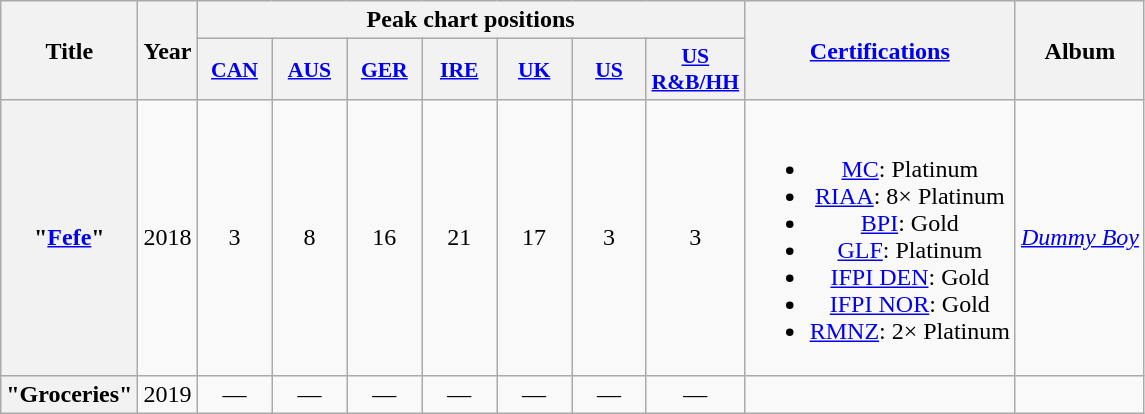<table class="wikitable plainrowheaders" style="text-align:center;">
<tr>
<th rowspan="2">Title</th>
<th rowspan="2">Year</th>
<th colspan="7">Peak chart positions</th>
<th rowspan="2"><a href='#'>Certifications</a></th>
<th rowspan="2">Album</th>
</tr>
<tr>
<th scope="col" style="width:3em;font-size:90%;"><a href='#'>CAN</a><br></th>
<th scope="col" style="width:3em;font-size:90%;"><a href='#'>AUS</a><br></th>
<th scope="col" style="width:3em;font-size:90%;"><a href='#'>GER</a><br></th>
<th scope="col" style="width:3em;font-size:90%;"><a href='#'>IRE</a><br></th>
<th scope="col" style="width:3em;font-size:90%;"><a href='#'>UK</a><br></th>
<th scope="col" style="width:3em;font-size:90%;"><a href='#'>US</a><br></th>
<th scope="col" style="width:3em;font-size:90%;"><a href='#'>US<br>R&B/HH</a><br></th>
</tr>
<tr>
<th scope="row">"<a href='#'>Fefe</a>"<br></th>
<td>2018</td>
<td>3</td>
<td>8</td>
<td>16</td>
<td>21</td>
<td>17</td>
<td>3</td>
<td>3</td>
<td><br><ul><li><a href='#'>MC</a>: Platinum</li><li><a href='#'>RIAA</a>: 8× Platinum</li><li><a href='#'>BPI</a>: Gold</li><li><a href='#'>GLF</a>: Platinum</li><li><a href='#'>IFPI DEN</a>: Gold</li><li><a href='#'>IFPI NOR</a>: Gold</li><li><a href='#'>RMNZ</a>: 2× Platinum</li></ul></td>
<td><em><a href='#'>Dummy Boy</a></em></td>
</tr>
<tr>
<th scope="row">"Groceries"<br></th>
<td>2019</td>
<td>—</td>
<td>—</td>
<td>—</td>
<td>—</td>
<td>—</td>
<td>—</td>
<td>—</td>
<td></td>
<td></td>
</tr>
</table>
